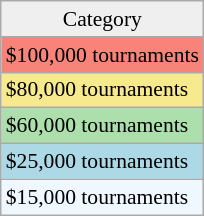<table class=wikitable style=font-size:90%;>
<tr align=center>
<td style="background:#efefef;">Category</td>
</tr>
<tr style="background:#f88379;">
<td>$100,000 tournaments</td>
</tr>
<tr style="background:#f7e98e;">
<td>$80,000 tournaments</td>
</tr>
<tr style="background:#addfad;">
<td>$60,000 tournaments</td>
</tr>
<tr style="background:lightblue;">
<td>$25,000 tournaments</td>
</tr>
<tr style="background:#f0f8ff;">
<td>$15,000 tournaments</td>
</tr>
</table>
